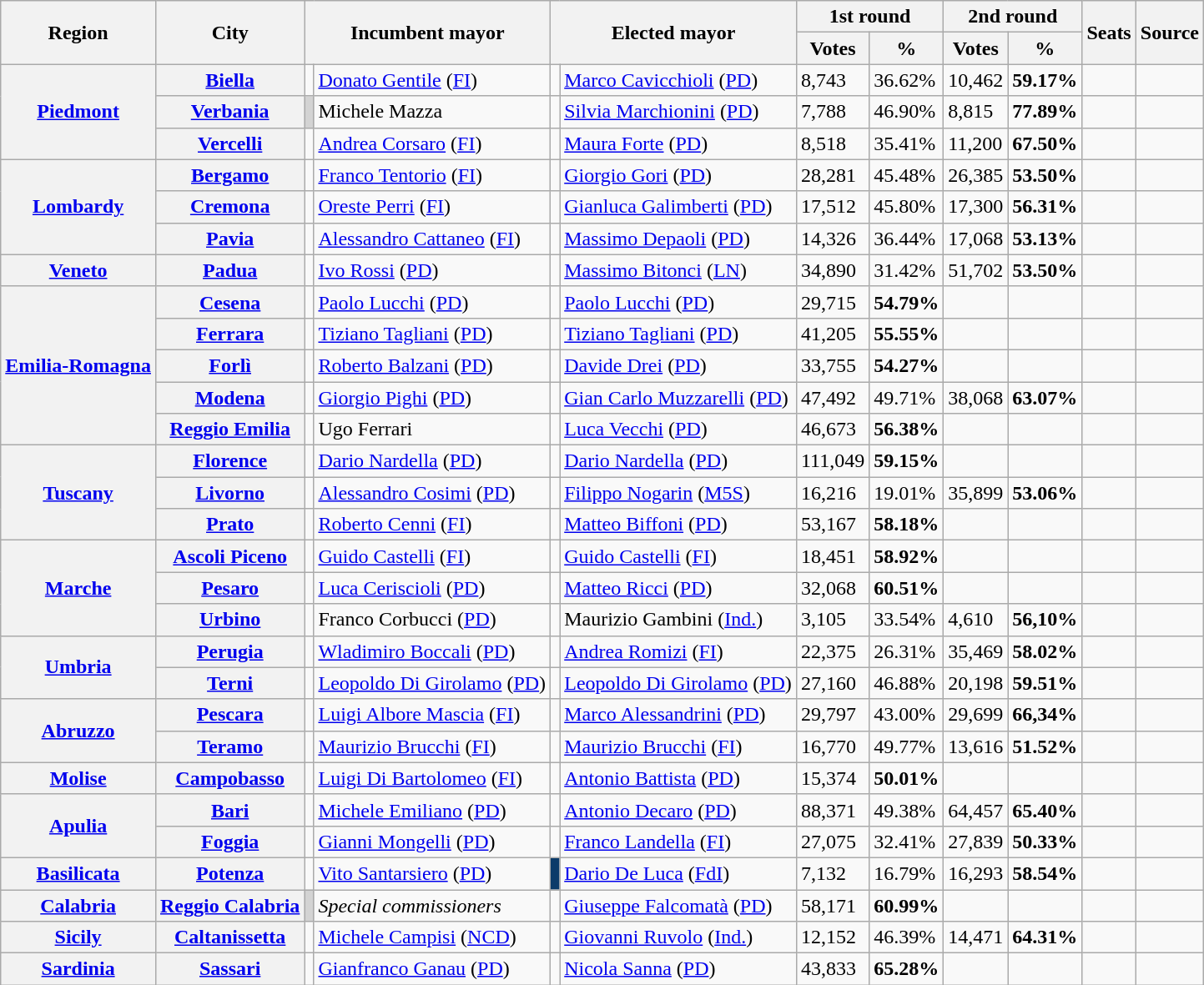<table class=wikitable>
<tr>
<th rowspan=2>Region</th>
<th rowspan=2>City</th>
<th colspan=2 rowspan=2>Incumbent mayor</th>
<th colspan=2 rowspan=2>Elected mayor</th>
<th colspan=2>1st round</th>
<th colspan=2>2nd round</th>
<th rowspan=2>Seats</th>
<th rowspan=2>Source</th>
</tr>
<tr>
<th>Votes</th>
<th>%</th>
<th>Votes</th>
<th>%</th>
</tr>
<tr>
<th rowspan=3> <a href='#'>Piedmont</a></th>
<th><a href='#'>Biella</a></th>
<td bgcolor=></td>
<td><a href='#'>Donato Gentile</a> (<a href='#'>FI</a>)</td>
<td bgcolor=></td>
<td><a href='#'>Marco Cavicchioli</a> (<a href='#'>PD</a>)</td>
<td>8,743</td>
<td>36.62%</td>
<td>10,462</td>
<td><strong>59.17%</strong></td>
<td></td>
<td></td>
</tr>
<tr>
<th><a href='#'>Verbania</a></th>
<td bgcolor=lightgrey></td>
<td>Michele Mazza</td>
<td bgcolor=></td>
<td><a href='#'>Silvia Marchionini</a> (<a href='#'>PD</a>)</td>
<td>7,788</td>
<td>46.90%</td>
<td>8,815</td>
<td><strong>77.89%</strong></td>
<td></td>
<td></td>
</tr>
<tr>
<th><a href='#'>Vercelli</a></th>
<td bgcolor=></td>
<td><a href='#'>Andrea Corsaro</a> (<a href='#'>FI</a>)</td>
<td bgcolor=></td>
<td><a href='#'>Maura Forte</a> (<a href='#'>PD</a>)</td>
<td>8,518</td>
<td>35.41%</td>
<td>11,200</td>
<td><strong>67.50%</strong></td>
<td></td>
<td></td>
</tr>
<tr>
<th rowspan=3> <a href='#'>Lombardy</a></th>
<th><a href='#'>Bergamo</a></th>
<td bgcolor=></td>
<td><a href='#'>Franco Tentorio</a> (<a href='#'>FI</a>)</td>
<td bgcolor=></td>
<td><a href='#'>Giorgio Gori</a> (<a href='#'>PD</a>)</td>
<td>28,281</td>
<td>45.48%</td>
<td>26,385</td>
<td><strong>53.50%</strong></td>
<td></td>
<td></td>
</tr>
<tr>
<th><a href='#'>Cremona</a></th>
<td bgcolor=></td>
<td><a href='#'>Oreste Perri</a> (<a href='#'>FI</a>)</td>
<td bgcolor=></td>
<td><a href='#'>Gianluca Galimberti</a> (<a href='#'>PD</a>)</td>
<td>17,512</td>
<td>45.80%</td>
<td>17,300</td>
<td><strong>56.31%</strong></td>
<td></td>
<td></td>
</tr>
<tr>
<th><a href='#'>Pavia</a></th>
<td bgcolor=></td>
<td><a href='#'>Alessandro Cattaneo</a> (<a href='#'>FI</a>)</td>
<td bgcolor=></td>
<td><a href='#'>Massimo Depaoli</a> (<a href='#'>PD</a>)</td>
<td>14,326</td>
<td>36.44%</td>
<td>17,068</td>
<td><strong>53.13%</strong></td>
<td></td>
<td></td>
</tr>
<tr>
<th> <a href='#'>Veneto</a></th>
<th><a href='#'>Padua</a></th>
<td bgcolor=></td>
<td><a href='#'>Ivo Rossi</a> (<a href='#'>PD</a>)</td>
<td bgcolor=></td>
<td><a href='#'>Massimo Bitonci</a> (<a href='#'>LN</a>)</td>
<td>34,890</td>
<td>31.42%</td>
<td>51,702</td>
<td><strong>53.50%</strong></td>
<td></td>
<td></td>
</tr>
<tr>
<th rowspan=5> <a href='#'>Emilia-Romagna</a></th>
<th><a href='#'>Cesena</a></th>
<td bgcolor=></td>
<td><a href='#'>Paolo Lucchi</a> (<a href='#'>PD</a>)</td>
<td bgcolor=></td>
<td><a href='#'>Paolo Lucchi</a> (<a href='#'>PD</a>)</td>
<td>29,715</td>
<td><strong>54.79%</strong></td>
<td></td>
<td></td>
<td></td>
<td></td>
</tr>
<tr>
<th><a href='#'>Ferrara</a></th>
<td bgcolor=></td>
<td><a href='#'>Tiziano Tagliani</a> (<a href='#'>PD</a>)</td>
<td bgcolor=></td>
<td><a href='#'>Tiziano Tagliani</a> (<a href='#'>PD</a>)</td>
<td>41,205</td>
<td><strong>55.55%</strong></td>
<td></td>
<td></td>
<td></td>
<td></td>
</tr>
<tr>
<th><a href='#'>Forlì</a></th>
<td bgcolor=></td>
<td><a href='#'>Roberto Balzani</a> (<a href='#'>PD</a>)</td>
<td bgcolor=></td>
<td><a href='#'>Davide Drei</a> (<a href='#'>PD</a>)</td>
<td>33,755</td>
<td><strong>54.27%</strong></td>
<td></td>
<td></td>
<td></td>
<td></td>
</tr>
<tr>
<th><a href='#'>Modena</a></th>
<td bgcolor=></td>
<td><a href='#'>Giorgio Pighi</a> (<a href='#'>PD</a>)</td>
<td bgcolor=></td>
<td><a href='#'>Gian Carlo Muzzarelli</a> (<a href='#'>PD</a>)</td>
<td>47,492</td>
<td>49.71%</td>
<td>38,068</td>
<td><strong>63.07%</strong></td>
<td></td>
<td></td>
</tr>
<tr>
<th><a href='#'>Reggio Emilia</a></th>
<td bgcolor=></td>
<td>Ugo Ferrari</td>
<td bgcolor=></td>
<td><a href='#'>Luca Vecchi</a> (<a href='#'>PD</a>)</td>
<td>46,673</td>
<td><strong>56.38%</strong></td>
<td></td>
<td></td>
<td></td>
<td></td>
</tr>
<tr>
<th rowspan=3> <a href='#'>Tuscany</a></th>
<th><a href='#'>Florence</a></th>
<td bgcolor=></td>
<td><a href='#'>Dario Nardella</a> (<a href='#'>PD</a>)</td>
<td bgcolor=></td>
<td><a href='#'>Dario Nardella</a> (<a href='#'>PD</a>)</td>
<td>111,049</td>
<td><strong>59.15%</strong></td>
<td></td>
<td></td>
<td></td>
<td></td>
</tr>
<tr>
<th><a href='#'>Livorno</a></th>
<td bgcolor=></td>
<td><a href='#'>Alessandro Cosimi</a> (<a href='#'>PD</a>)</td>
<td bgcolor=></td>
<td><a href='#'>Filippo Nogarin</a> (<a href='#'>M5S</a>)</td>
<td>16,216</td>
<td>19.01%</td>
<td>35,899</td>
<td><strong>53.06%</strong></td>
<td></td>
<td></td>
</tr>
<tr>
<th><a href='#'>Prato</a></th>
<td bgcolor=></td>
<td><a href='#'>Roberto Cenni</a> (<a href='#'>FI</a>)</td>
<td bgcolor=></td>
<td><a href='#'>Matteo Biffoni</a> (<a href='#'>PD</a>)</td>
<td>53,167</td>
<td><strong>58.18%</strong></td>
<td></td>
<td></td>
<td></td>
<td></td>
</tr>
<tr>
<th rowspan=3> <a href='#'>Marche</a></th>
<th><a href='#'>Ascoli Piceno</a></th>
<td bgcolor=></td>
<td><a href='#'>Guido Castelli</a> (<a href='#'>FI</a>)</td>
<td bgcolor=></td>
<td><a href='#'>Guido Castelli</a> (<a href='#'>FI</a>)</td>
<td>18,451</td>
<td><strong>58.92%</strong></td>
<td></td>
<td></td>
<td></td>
<td></td>
</tr>
<tr>
<th><a href='#'>Pesaro</a></th>
<td bgcolor=></td>
<td><a href='#'>Luca Ceriscioli</a> (<a href='#'>PD</a>)</td>
<td bgcolor=></td>
<td><a href='#'>Matteo Ricci</a> (<a href='#'>PD</a>)</td>
<td>32,068</td>
<td><strong>60.51%</strong></td>
<td></td>
<td></td>
<td></td>
<td></td>
</tr>
<tr>
<th><a href='#'>Urbino</a></th>
<td bgcolor=></td>
<td>Franco Corbucci (<a href='#'>PD</a>)</td>
<td bgcolor=></td>
<td>Maurizio Gambini (<a href='#'>Ind.</a>)</td>
<td>3,105</td>
<td>33.54%</td>
<td>4,610</td>
<td><strong>56,10%</strong></td>
<td></td>
<td></td>
</tr>
<tr>
<th rowspan=2> <a href='#'>Umbria</a></th>
<th><a href='#'>Perugia</a></th>
<td bgcolor=></td>
<td><a href='#'>Wladimiro Boccali</a> (<a href='#'>PD</a>)</td>
<td bgcolor=></td>
<td><a href='#'>Andrea Romizi</a> (<a href='#'>FI</a>)</td>
<td>22,375</td>
<td>26.31%</td>
<td>35,469</td>
<td><strong>58.02%</strong></td>
<td></td>
<td></td>
</tr>
<tr>
<th><a href='#'>Terni</a></th>
<td bgcolor=></td>
<td><a href='#'>Leopoldo Di Girolamo</a> (<a href='#'>PD</a>)</td>
<td bgcolor=></td>
<td><a href='#'>Leopoldo Di Girolamo</a> (<a href='#'>PD</a>)</td>
<td>27,160</td>
<td>46.88%</td>
<td>20,198</td>
<td><strong>59.51%</strong></td>
<td></td>
<td></td>
</tr>
<tr>
<th rowspan=2> <a href='#'>Abruzzo</a></th>
<th><a href='#'>Pescara</a></th>
<td bgcolor=></td>
<td><a href='#'>Luigi Albore Mascia</a> (<a href='#'>FI</a>)</td>
<td bgcolor=></td>
<td><a href='#'>Marco Alessandrini</a> (<a href='#'>PD</a>)</td>
<td>29,797</td>
<td>43.00%</td>
<td>29,699</td>
<td><strong>66,34%</strong></td>
<td></td>
<td></td>
</tr>
<tr>
<th><a href='#'>Teramo</a></th>
<td bgcolor=></td>
<td><a href='#'>Maurizio Brucchi</a> (<a href='#'>FI</a>)</td>
<td bgcolor=></td>
<td><a href='#'>Maurizio Brucchi</a> (<a href='#'>FI</a>)</td>
<td>16,770</td>
<td>49.77%</td>
<td>13,616</td>
<td><strong>51.52%</strong></td>
<td></td>
<td></td>
</tr>
<tr>
<th> <a href='#'>Molise</a></th>
<th><a href='#'>Campobasso</a></th>
<td bgcolor=></td>
<td><a href='#'>Luigi Di Bartolomeo</a> (<a href='#'>FI</a>)</td>
<td bgcolor=></td>
<td><a href='#'>Antonio Battista</a> (<a href='#'>PD</a>)</td>
<td>15,374</td>
<td><strong>50.01%</strong></td>
<td></td>
<td></td>
<td></td>
<td></td>
</tr>
<tr>
<th rowspan=2> <a href='#'>Apulia</a></th>
<th><a href='#'>Bari</a></th>
<td bgcolor=></td>
<td><a href='#'>Michele Emiliano</a> (<a href='#'>PD</a>)</td>
<td bgcolor=></td>
<td><a href='#'>Antonio Decaro</a> (<a href='#'>PD</a>)</td>
<td>88,371</td>
<td>49.38%</td>
<td>64,457</td>
<td><strong>65.40%</strong></td>
<td></td>
<td></td>
</tr>
<tr>
<th><a href='#'>Foggia</a></th>
<td bgcolor=></td>
<td><a href='#'>Gianni Mongelli</a> (<a href='#'>PD</a>)</td>
<td bgcolor=></td>
<td><a href='#'>Franco Landella</a> (<a href='#'>FI</a>)</td>
<td>27,075</td>
<td>32.41%</td>
<td>27,839</td>
<td><strong>50.33%</strong></td>
<td></td>
<td></td>
</tr>
<tr>
<th> <a href='#'>Basilicata</a></th>
<th><a href='#'>Potenza</a></th>
<td bgcolor=></td>
<td><a href='#'>Vito Santarsiero</a> (<a href='#'>PD</a>)</td>
<td style="color:inherit;background:#0B3B6A"></td>
<td><a href='#'>Dario De Luca</a> (<a href='#'>FdI</a>)</td>
<td>7,132</td>
<td>16.79%</td>
<td>16,293</td>
<td><strong>58.54%</strong></td>
<td></td>
<td></td>
</tr>
<tr>
<th> <a href='#'>Calabria</a></th>
<th><a href='#'>Reggio Calabria</a></th>
<td bgcolor=lightgrey></td>
<td><em>Special commissioners</em></td>
<td bgcolor=></td>
<td><a href='#'>Giuseppe Falcomatà</a> (<a href='#'>PD</a>)</td>
<td>58,171</td>
<td><strong>60.99%</strong></td>
<td></td>
<td></td>
<td></td>
<td></td>
</tr>
<tr>
<th> <a href='#'>Sicily</a></th>
<th><a href='#'>Caltanissetta</a></th>
<td bgcolor=></td>
<td><a href='#'>Michele Campisi</a> (<a href='#'>NCD</a>)</td>
<td bgcolor=></td>
<td><a href='#'>Giovanni Ruvolo</a> (<a href='#'>Ind.</a>)</td>
<td>12,152</td>
<td>46.39%</td>
<td>14,471</td>
<td><strong>64.31%</strong></td>
<td></td>
<td></td>
</tr>
<tr>
<th> <a href='#'>Sardinia</a></th>
<th><a href='#'>Sassari</a></th>
<td bgcolor=></td>
<td><a href='#'>Gianfranco Ganau</a> (<a href='#'>PD</a>)</td>
<td bgcolor=></td>
<td><a href='#'>Nicola Sanna</a> (<a href='#'>PD</a>)</td>
<td>43,833</td>
<td><strong>65.28%</strong></td>
<td></td>
<td></td>
<td></td>
<td></td>
</tr>
</table>
